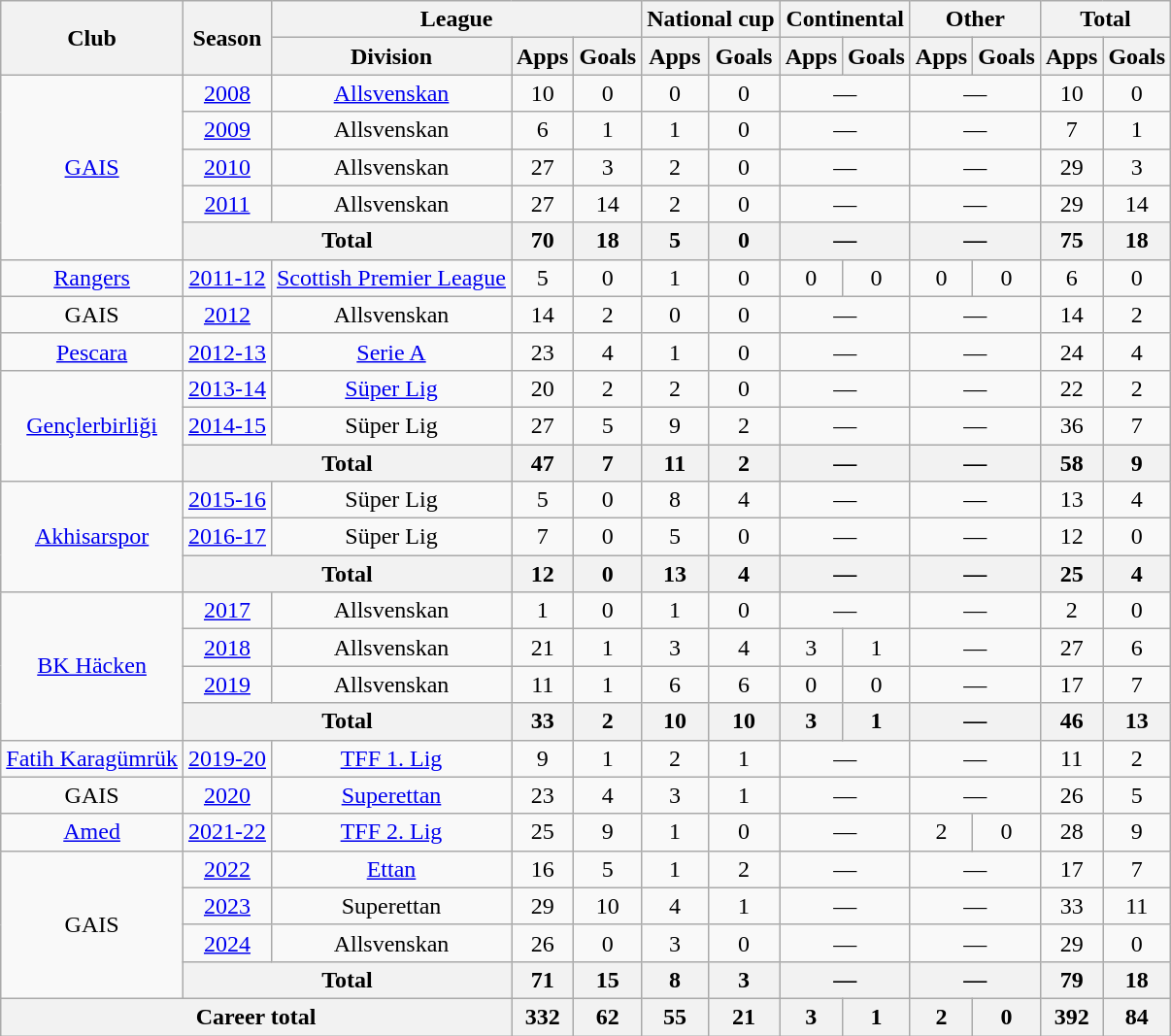<table class="wikitable" style="text-align:center">
<tr>
<th rowspan="2">Club</th>
<th rowspan="2">Season</th>
<th colspan="3">League</th>
<th colspan="2">National cup</th>
<th colspan="2">Continental</th>
<th colspan="2">Other</th>
<th colspan="2">Total</th>
</tr>
<tr>
<th>Division</th>
<th>Apps</th>
<th>Goals</th>
<th>Apps</th>
<th>Goals</th>
<th>Apps</th>
<th>Goals</th>
<th>Apps</th>
<th>Goals</th>
<th>Apps</th>
<th>Goals</th>
</tr>
<tr>
<td rowspan="5"><a href='#'>GAIS</a></td>
<td><a href='#'>2008</a></td>
<td><a href='#'>Allsvenskan</a></td>
<td>10</td>
<td>0</td>
<td>0</td>
<td>0</td>
<td colspan="2">—</td>
<td colspan="2">—</td>
<td>10</td>
<td>0</td>
</tr>
<tr>
<td><a href='#'>2009</a></td>
<td>Allsvenskan</td>
<td>6</td>
<td>1</td>
<td>1</td>
<td>0</td>
<td colspan="2">—</td>
<td colspan="2">—</td>
<td>7</td>
<td>1</td>
</tr>
<tr>
<td><a href='#'>2010</a></td>
<td>Allsvenskan</td>
<td>27</td>
<td>3</td>
<td>2</td>
<td>0</td>
<td colspan="2">—</td>
<td colspan="2">—</td>
<td>29</td>
<td>3</td>
</tr>
<tr>
<td><a href='#'>2011</a></td>
<td>Allsvenskan</td>
<td>27</td>
<td>14</td>
<td>2</td>
<td>0</td>
<td colspan="2">—</td>
<td colspan="2">—</td>
<td>29</td>
<td>14</td>
</tr>
<tr>
<th colspan="2">Total</th>
<th>70</th>
<th>18</th>
<th>5</th>
<th>0</th>
<th colspan="2">—</th>
<th colspan="2">—</th>
<th>75</th>
<th>18</th>
</tr>
<tr>
<td><a href='#'>Rangers</a></td>
<td><a href='#'>2011-12</a></td>
<td><a href='#'>Scottish Premier League</a></td>
<td>5</td>
<td>0</td>
<td>1</td>
<td>0</td>
<td>0</td>
<td>0</td>
<td>0</td>
<td>0</td>
<td>6</td>
<td>0</td>
</tr>
<tr>
<td>GAIS</td>
<td><a href='#'>2012</a></td>
<td>Allsvenskan</td>
<td>14</td>
<td>2</td>
<td>0</td>
<td>0</td>
<td colspan="2">—</td>
<td colspan="2">—</td>
<td>14</td>
<td>2</td>
</tr>
<tr>
<td><a href='#'>Pescara</a></td>
<td><a href='#'>2012-13</a></td>
<td><a href='#'>Serie A</a></td>
<td>23</td>
<td>4</td>
<td>1</td>
<td>0</td>
<td colspan="2">—</td>
<td colspan="2">—</td>
<td>24</td>
<td>4</td>
</tr>
<tr>
<td rowspan="3"><a href='#'>Gençlerbirliği</a></td>
<td><a href='#'>2013-14</a></td>
<td><a href='#'>Süper Lig</a></td>
<td>20</td>
<td>2</td>
<td>2</td>
<td>0</td>
<td colspan="2">—</td>
<td colspan="2">—</td>
<td>22</td>
<td>2</td>
</tr>
<tr>
<td><a href='#'>2014-15</a></td>
<td>Süper Lig</td>
<td>27</td>
<td>5</td>
<td>9</td>
<td>2</td>
<td colspan="2">—</td>
<td colspan="2">—</td>
<td>36</td>
<td>7</td>
</tr>
<tr>
<th colspan="2">Total</th>
<th>47</th>
<th>7</th>
<th>11</th>
<th>2</th>
<th colspan="2">—</th>
<th colspan="2">—</th>
<th>58</th>
<th>9</th>
</tr>
<tr>
<td rowspan="3"><a href='#'>Akhisarspor</a></td>
<td><a href='#'>2015-16</a></td>
<td>Süper Lig</td>
<td>5</td>
<td>0</td>
<td>8</td>
<td>4</td>
<td colspan="2">—</td>
<td colspan="2">—</td>
<td>13</td>
<td>4</td>
</tr>
<tr>
<td><a href='#'>2016-17</a></td>
<td>Süper Lig</td>
<td>7</td>
<td>0</td>
<td>5</td>
<td>0</td>
<td colspan="2">—</td>
<td colspan="2">—</td>
<td>12</td>
<td>0</td>
</tr>
<tr>
<th colspan="2">Total</th>
<th>12</th>
<th>0</th>
<th>13</th>
<th>4</th>
<th colspan="2">—</th>
<th colspan="2">—</th>
<th>25</th>
<th>4</th>
</tr>
<tr>
<td rowspan="4"><a href='#'>BK Häcken</a></td>
<td><a href='#'>2017</a></td>
<td>Allsvenskan</td>
<td>1</td>
<td>0</td>
<td>1</td>
<td>0</td>
<td colspan="2">—</td>
<td colspan="2">—</td>
<td>2</td>
<td>0</td>
</tr>
<tr>
<td><a href='#'>2018</a></td>
<td>Allsvenskan</td>
<td>21</td>
<td>1</td>
<td>3</td>
<td>4</td>
<td>3</td>
<td>1</td>
<td colspan="2">—</td>
<td>27</td>
<td>6</td>
</tr>
<tr>
<td><a href='#'>2019</a></td>
<td>Allsvenskan</td>
<td>11</td>
<td>1</td>
<td>6</td>
<td>6</td>
<td>0</td>
<td>0</td>
<td colspan="2">—</td>
<td>17</td>
<td>7</td>
</tr>
<tr>
<th colspan="2">Total</th>
<th>33</th>
<th>2</th>
<th>10</th>
<th>10</th>
<th>3</th>
<th>1</th>
<th colspan="2">—</th>
<th>46</th>
<th>13</th>
</tr>
<tr>
<td><a href='#'>Fatih Karagümrük</a></td>
<td><a href='#'>2019-20</a></td>
<td><a href='#'>TFF 1. Lig</a></td>
<td>9</td>
<td>1</td>
<td>2</td>
<td>1</td>
<td colspan="2">—</td>
<td colspan="2">—</td>
<td>11</td>
<td>2</td>
</tr>
<tr>
<td>GAIS</td>
<td><a href='#'>2020</a></td>
<td><a href='#'>Superettan</a></td>
<td>23</td>
<td>4</td>
<td>3</td>
<td>1</td>
<td colspan="2">—</td>
<td colspan="2">—</td>
<td>26</td>
<td>5</td>
</tr>
<tr>
<td><a href='#'>Amed</a></td>
<td><a href='#'>2021-22</a></td>
<td><a href='#'>TFF 2. Lig</a></td>
<td>25</td>
<td>9</td>
<td>1</td>
<td>0</td>
<td colspan="2">—</td>
<td>2</td>
<td>0</td>
<td>28</td>
<td>9</td>
</tr>
<tr>
<td rowspan="4">GAIS</td>
<td><a href='#'>2022</a></td>
<td><a href='#'>Ettan</a></td>
<td>16</td>
<td>5</td>
<td>1</td>
<td>2</td>
<td colspan="2">—</td>
<td colspan="2">—</td>
<td>17</td>
<td>7</td>
</tr>
<tr>
<td><a href='#'>2023</a></td>
<td>Superettan</td>
<td>29</td>
<td>10</td>
<td>4</td>
<td>1</td>
<td colspan="2">—</td>
<td colspan="2">—</td>
<td>33</td>
<td>11</td>
</tr>
<tr>
<td><a href='#'>2024</a></td>
<td>Allsvenskan</td>
<td>26</td>
<td>0</td>
<td>3</td>
<td>0</td>
<td colspan="2">—</td>
<td colspan="2">—</td>
<td>29</td>
<td>0</td>
</tr>
<tr>
<th colspan="2">Total</th>
<th>71</th>
<th>15</th>
<th>8</th>
<th>3</th>
<th colspan="2">—</th>
<th colspan="2">—</th>
<th>79</th>
<th>18</th>
</tr>
<tr>
<th colspan="3">Career total</th>
<th>332</th>
<th>62</th>
<th>55</th>
<th>21</th>
<th>3</th>
<th>1</th>
<th>2</th>
<th>0</th>
<th>392</th>
<th>84</th>
</tr>
</table>
